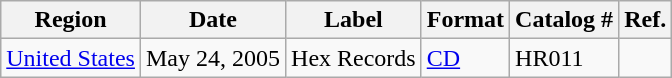<table class="wikitable">
<tr>
<th scope="col">Region</th>
<th scope="col">Date</th>
<th scope="col">Label</th>
<th scope="col">Format</th>
<th scope="col">Catalog #</th>
<th scope="col">Ref.</th>
</tr>
<tr>
<td> <a href='#'>United States</a></td>
<td>May 24, 2005</td>
<td rowspan="3">Hex Records</td>
<td rowspan="2"><a href='#'>CD</a></td>
<td>HR011</td>
<td></td>
</tr>
</table>
